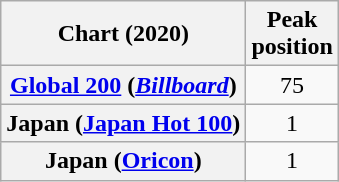<table class="wikitable sortable plainrowheaders" style="text-align:center">
<tr>
<th scope="col">Chart (2020)</th>
<th scope="col">Peak<br>position</th>
</tr>
<tr>
<th scope="row"><a href='#'>Global 200</a> (<em><a href='#'>Billboard</a></em>)</th>
<td>75</td>
</tr>
<tr>
<th scope="row">Japan (<a href='#'>Japan Hot 100</a>)</th>
<td>1</td>
</tr>
<tr>
<th scope="row">Japan (<a href='#'>Oricon</a>)</th>
<td>1</td>
</tr>
</table>
